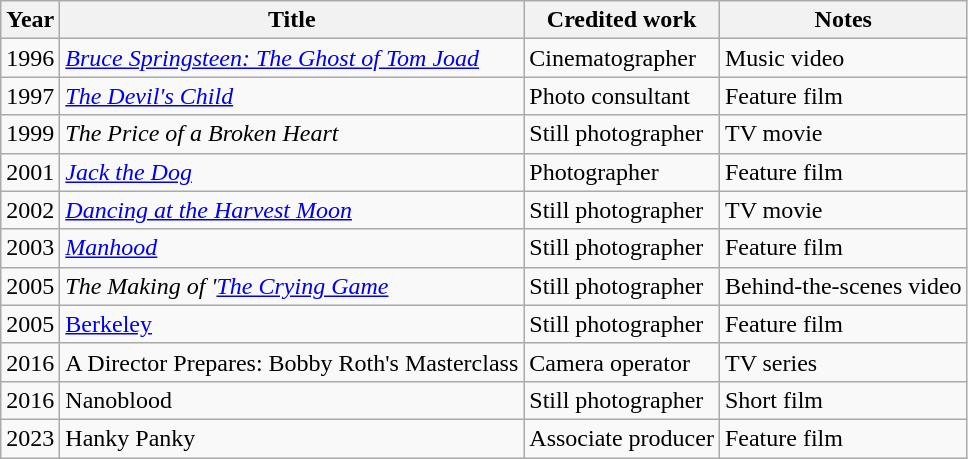<table class="wikitable">
<tr>
<th>Year</th>
<th>Title</th>
<th>Credited work</th>
<th>Notes</th>
</tr>
<tr>
<td>1996</td>
<td><em><a href='#'>Bruce Springsteen: The Ghost of Tom Joad</a></em></td>
<td>Cinematographer</td>
<td>Music video</td>
</tr>
<tr>
<td>1997</td>
<td><em><a href='#'>The Devil's Child</a></em></td>
<td>Photo consultant</td>
<td>Feature film</td>
</tr>
<tr>
<td>1999</td>
<td><em>The Price of a Broken Heart</em></td>
<td>Still photographer</td>
<td>TV movie</td>
</tr>
<tr>
<td>2001</td>
<td><em><a href='#'>Jack the Dog</a></em></td>
<td>Photographer</td>
<td>Feature film</td>
</tr>
<tr>
<td>2002</td>
<td><em><a href='#'>Dancing at the Harvest Moon</a></em></td>
<td>Still photographer</td>
<td>TV movie</td>
</tr>
<tr>
<td>2003</td>
<td><em><a href='#'>Manhood</a></em></td>
<td>Still photographer</td>
<td>Feature film</td>
</tr>
<tr>
<td>2005</td>
<td><em>The Making of '<a href='#'>The Crying Game</a><strong></td>
<td>Still photographer</td>
<td>Behind-the-scenes video</td>
</tr>
<tr>
<td>2005</td>
<td></em><a href='#'>Berkeley</a><em></td>
<td>Still photographer</td>
<td>Feature film</td>
</tr>
<tr>
<td>2016</td>
<td></em>A Director Prepares: Bobby Roth's Masterclass<em></td>
<td>Camera operator</td>
<td>TV series</td>
</tr>
<tr>
<td>2016</td>
<td></em>Nanoblood<em></td>
<td>Still photographer</td>
<td>Short film</td>
</tr>
<tr>
<td>2023</td>
<td></em>Hanky Panky<em></td>
<td>Associate producer</td>
<td>Feature film</td>
</tr>
</table>
